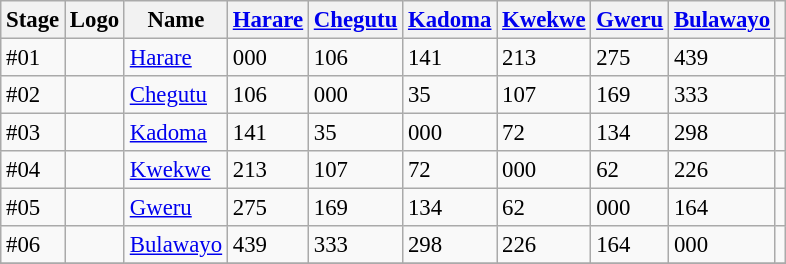<table class="wikitable sortable" style="font-size: 95%;">
<tr>
<th>Stage</th>
<th>Logo</th>
<th>Name</th>
<th><a href='#'>Harare</a></th>
<th><a href='#'>Chegutu</a></th>
<th><a href='#'>Kadoma</a></th>
<th><a href='#'>Kwekwe</a></th>
<th><a href='#'>Gweru</a></th>
<th><a href='#'>Bulawayo</a></th>
<th></th>
</tr>
<tr>
<td>#01</td>
<td></td>
<td><a href='#'>Harare</a></td>
<td>000</td>
<td>106</td>
<td>141</td>
<td>213</td>
<td>275</td>
<td>439</td>
<td></td>
</tr>
<tr>
<td>#02</td>
<td></td>
<td><a href='#'>Chegutu</a></td>
<td>106</td>
<td>000</td>
<td>35</td>
<td>107</td>
<td>169</td>
<td>333</td>
<td></td>
</tr>
<tr>
<td>#03</td>
<td></td>
<td><a href='#'>Kadoma</a></td>
<td>141</td>
<td>35</td>
<td>000</td>
<td>72</td>
<td>134</td>
<td>298</td>
<td></td>
</tr>
<tr>
<td>#04</td>
<td></td>
<td><a href='#'>Kwekwe</a></td>
<td>213</td>
<td>107</td>
<td>72</td>
<td>000</td>
<td>62</td>
<td>226</td>
<td></td>
</tr>
<tr>
<td>#05</td>
<td></td>
<td><a href='#'>Gweru</a></td>
<td>275</td>
<td>169</td>
<td>134</td>
<td>62</td>
<td>000</td>
<td>164</td>
<td></td>
</tr>
<tr>
<td>#06</td>
<td></td>
<td><a href='#'>Bulawayo</a></td>
<td>439</td>
<td>333</td>
<td>298</td>
<td>226</td>
<td>164</td>
<td>000</td>
<td></td>
</tr>
<tr>
</tr>
</table>
